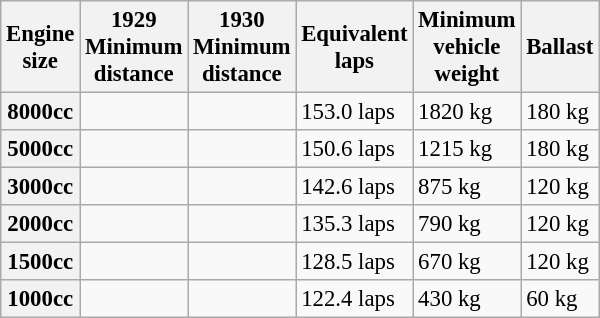<table class="wikitable" style="font-size: 95%">
<tr>
<th>Engine<br> size</th>
<th>1929<br>Minimum<br> distance</th>
<th>1930<br>Minimum<br> distance</th>
<th>Equivalent<br> laps</th>
<th>Minimum<br>vehicle<br> weight</th>
<th>Ballast</th>
</tr>
<tr>
<th>8000cc</th>
<td></td>
<td></td>
<td>153.0 laps</td>
<td>1820 kg</td>
<td>180 kg</td>
</tr>
<tr>
<th>5000cc</th>
<td></td>
<td></td>
<td>150.6 laps</td>
<td>1215 kg</td>
<td>180 kg</td>
</tr>
<tr>
<th>3000cc</th>
<td></td>
<td></td>
<td>142.6 laps</td>
<td>875 kg</td>
<td>120 kg</td>
</tr>
<tr>
<th>2000cc</th>
<td></td>
<td></td>
<td>135.3 laps</td>
<td>790 kg</td>
<td>120 kg</td>
</tr>
<tr>
<th>1500cc</th>
<td></td>
<td></td>
<td>128.5 laps</td>
<td>670 kg</td>
<td>120 kg</td>
</tr>
<tr>
<th>1000cc</th>
<td></td>
<td></td>
<td>122.4 laps</td>
<td>430 kg</td>
<td>60 kg</td>
</tr>
</table>
